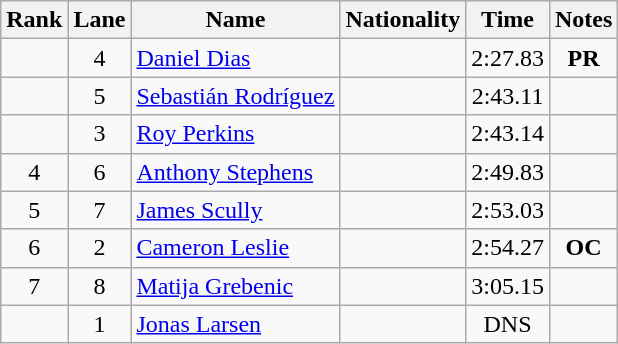<table class="wikitable">
<tr>
<th>Rank</th>
<th>Lane</th>
<th>Name</th>
<th>Nationality</th>
<th>Time</th>
<th>Notes</th>
</tr>
<tr>
<td align=center></td>
<td align=center>4</td>
<td><a href='#'>Daniel Dias</a></td>
<td></td>
<td align=center>2:27.83</td>
<td align=center><strong>PR</strong></td>
</tr>
<tr>
<td align=center></td>
<td align=center>5</td>
<td><a href='#'>Sebastián Rodríguez</a></td>
<td></td>
<td align=center>2:43.11</td>
<td align=center></td>
</tr>
<tr>
<td align=center></td>
<td align=center>3</td>
<td><a href='#'>Roy Perkins</a></td>
<td></td>
<td align=center>2:43.14</td>
<td align=center></td>
</tr>
<tr>
<td align=center>4</td>
<td align=center>6</td>
<td><a href='#'>Anthony Stephens</a></td>
<td></td>
<td align=center>2:49.83</td>
<td align=center></td>
</tr>
<tr>
<td align=center>5</td>
<td align=center>7</td>
<td><a href='#'>James Scully</a></td>
<td></td>
<td align=center>2:53.03</td>
<td align=center></td>
</tr>
<tr>
<td align=center>6</td>
<td align=center>2</td>
<td><a href='#'>Cameron Leslie</a></td>
<td></td>
<td align=center>2:54.27</td>
<td align=center><strong>OC</strong></td>
</tr>
<tr>
<td align=center>7</td>
<td align=center>8</td>
<td><a href='#'>Matija Grebenic</a></td>
<td></td>
<td align=center>3:05.15</td>
<td align=center></td>
</tr>
<tr>
<td align=center></td>
<td align=center>1</td>
<td><a href='#'>Jonas Larsen</a></td>
<td></td>
<td align=center>DNS</td>
<td align=center></td>
</tr>
</table>
